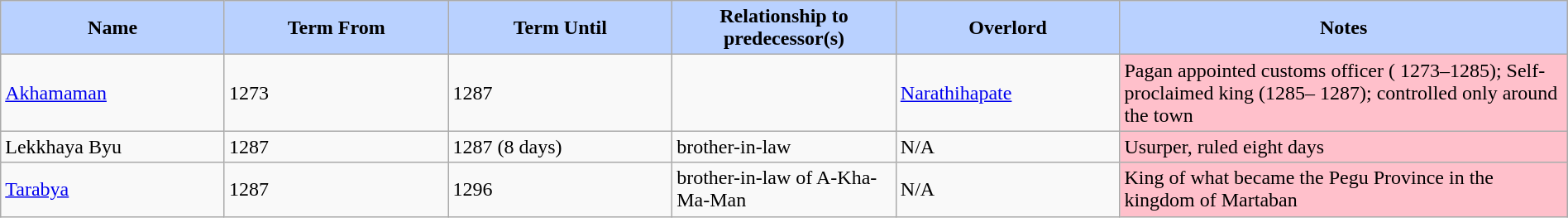<table width=100% class="wikitable">
<tr>
<th style="background-color:#B9D1FF" width=10%>Name</th>
<th style="background-color:#B9D1FF" width=10%>Term From</th>
<th style="background-color:#B9D1FF" width=10%>Term Until</th>
<th style="background-color:#B9D1FF" width=10%>Relationship to predecessor(s)</th>
<th style="background-color:#B9D1FF" width=10%>Overlord</th>
<th style="background-color:#B9D1FF" width=20%>Notes</th>
</tr>
<tr>
<td><a href='#'>Akhamaman</a></td>
<td> 1273</td>
<td> 1287</td>
<td></td>
<td><a href='#'>Narathihapate</a></td>
<td align="left" style="background-color:#FFC0CB">Pagan appointed customs officer ( 1273–1285); Self-proclaimed king (1285– 1287); controlled only around the town</td>
</tr>
<tr>
<td>Lekkhaya Byu</td>
<td> 1287</td>
<td> 1287 (8 days)</td>
<td>brother-in-law</td>
<td>N/A</td>
<td align="left" style="background-color:#FFC0CB">Usurper, ruled eight days</td>
</tr>
<tr>
<td><a href='#'>Tarabya</a></td>
<td> 1287</td>
<td> 1296</td>
<td>brother-in-law of A-Kha-Ma-Man</td>
<td>N/A</td>
<td align="left" style="background-color:#FFC0CB">King of what became the Pegu Province in the kingdom of Martaban</td>
</tr>
</table>
